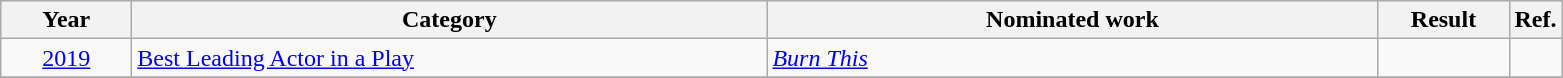<table class=wikitable>
<tr>
<th scope="col" style="width:5em;">Year</th>
<th scope="col" style="width:26em;">Category</th>
<th scope="col" style="width:25em;">Nominated work</th>
<th scope="col" style="width:5em;">Result</th>
<th>Ref.</th>
</tr>
<tr>
<td style="text-align:center;"><a href='#'>2019</a></td>
<td><a href='#'>Best Leading Actor in a Play</a></td>
<td><em><a href='#'>Burn This</a></em></td>
<td></td>
<td style="text-align:center;"></td>
</tr>
<tr>
</tr>
</table>
